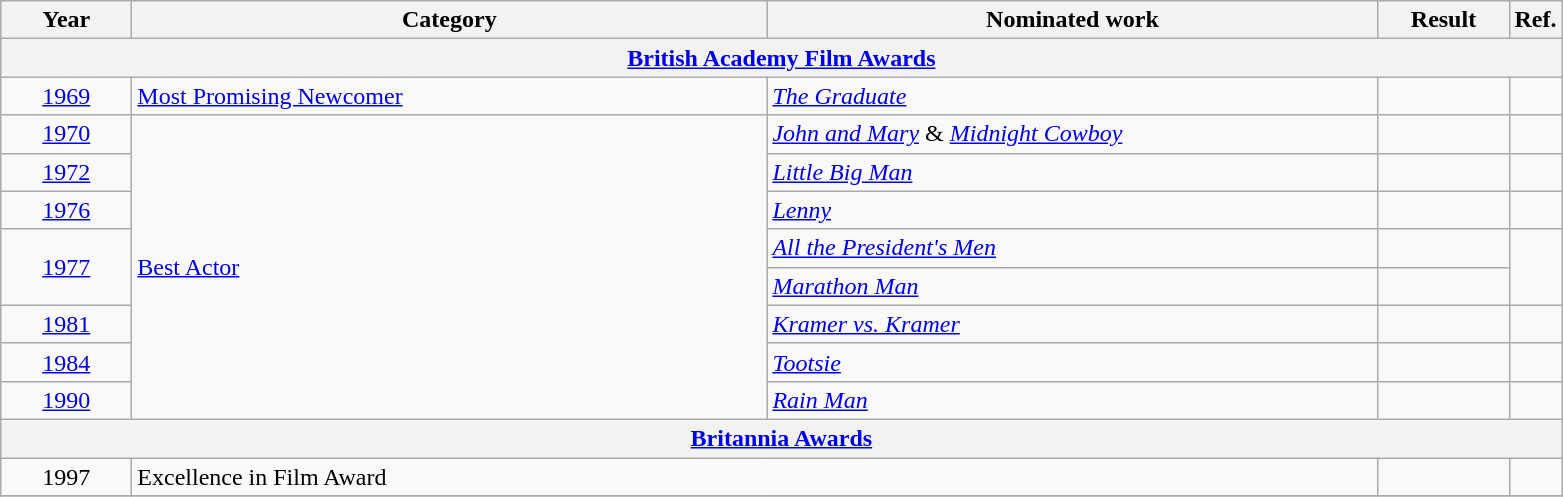<table class=wikitable>
<tr>
<th scope="col" style="width:5em;">Year</th>
<th scope="col" style="width:26em;">Category</th>
<th scope="col" style="width:25em;">Nominated work</th>
<th scope="col" style="width:5em;">Result</th>
<th>Ref.</th>
</tr>
<tr>
<th colspan=5><a href='#'>British Academy Film Awards</a></th>
</tr>
<tr>
<td style="text-align:center;"><a href='#'>1969</a></td>
<td><a href='#'>Most Promising Newcomer</a></td>
<td><em><a href='#'>The Graduate</a></em></td>
<td></td>
<td style="text-align:center;"></td>
</tr>
<tr>
<td style="text-align:center;"><a href='#'>1970</a></td>
<td rowspan=8><a href='#'>Best Actor</a></td>
<td><em><a href='#'>John and Mary</a></em> & <em><a href='#'>Midnight Cowboy</a></em></td>
<td></td>
<td style="text-align:center;"></td>
</tr>
<tr>
<td style="text-align:center;"><a href='#'>1972</a></td>
<td><em><a href='#'>Little Big Man</a></em></td>
<td></td>
<td style="text-align:center;"></td>
</tr>
<tr>
<td style="text-align:center;"><a href='#'>1976</a></td>
<td><em><a href='#'>Lenny</a></em></td>
<td></td>
<td style="text-align:center;"></td>
</tr>
<tr>
<td style="text-align:center;" rowspan="2"><a href='#'>1977</a></td>
<td><em><a href='#'>All the President's Men</a></em></td>
<td></td>
<td style="text-align:center;", rowspan=2></td>
</tr>
<tr>
<td><em><a href='#'>Marathon Man</a></em></td>
<td></td>
</tr>
<tr>
<td style="text-align:center;"><a href='#'>1981</a></td>
<td><em><a href='#'>Kramer vs. Kramer</a></em></td>
<td></td>
<td style="text-align:center;"></td>
</tr>
<tr>
<td style="text-align:center;"><a href='#'>1984</a></td>
<td><em><a href='#'>Tootsie</a></em></td>
<td></td>
<td style="text-align:center;"></td>
</tr>
<tr>
<td style="text-align:center;"><a href='#'>1990</a></td>
<td><em><a href='#'>Rain Man</a></em></td>
<td></td>
<td style="text-align:center;"></td>
</tr>
<tr>
<th colspan=5><a href='#'>Britannia Awards</a></th>
</tr>
<tr>
<td style="text-align:center;">1997</td>
<td colspan=2>Excellence in Film Award</td>
<td></td>
<td></td>
</tr>
<tr>
</tr>
</table>
